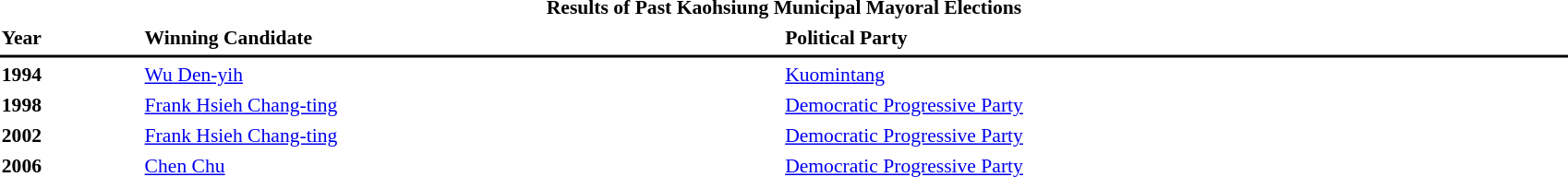<table id="toc" style="margin:1em auto; width: 90%; font-size: 90%;" cellspacing="3">
<tr>
<td colspan="3" align="center"><strong>Results of Past Kaohsiung Municipal Mayoral Elections</strong></td>
</tr>
<tr>
<td><strong>Year</strong></td>
<td><strong> Winning Candidate</strong></td>
<td><strong>Political Party</strong></td>
</tr>
<tr>
<th bgcolor="#000000" colspan="6"></th>
</tr>
<tr>
<td><strong>1994</strong></td>
<td><a href='#'>Wu Den-yih</a></td>
<td><a href='#'>Kuomintang</a></td>
</tr>
<tr>
<td><strong>1998</strong></td>
<td><a href='#'>Frank Hsieh Chang-ting</a></td>
<td><a href='#'>Democratic Progressive Party</a></td>
</tr>
<tr>
<td><strong>2002</strong></td>
<td><a href='#'>Frank Hsieh Chang-ting</a></td>
<td><a href='#'>Democratic Progressive Party</a></td>
</tr>
<tr>
<td><strong>2006</strong></td>
<td><a href='#'>Chen Chu</a></td>
<td><a href='#'>Democratic Progressive Party</a></td>
</tr>
</table>
